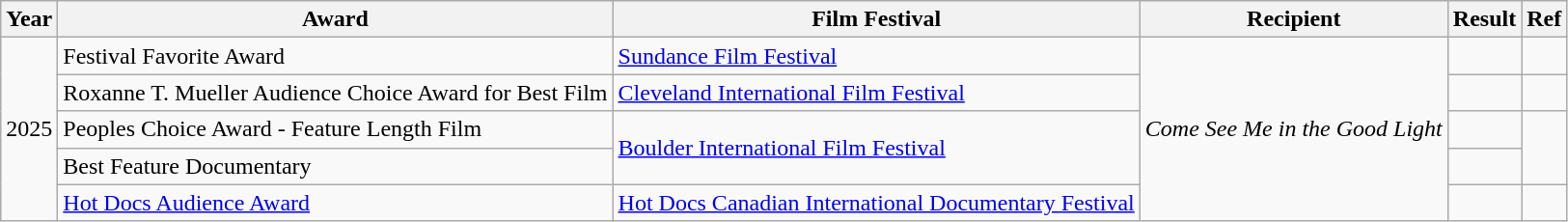<table class="wikitable sortable">
<tr>
<th>Year</th>
<th>Award</th>
<th>Film Festival</th>
<th>Recipient</th>
<th>Result</th>
<th>Ref</th>
</tr>
<tr>
<td rowspan="5">2025</td>
<td>Festival Favorite Award</td>
<td><a href='#'>Sundance Film Festival</a></td>
<td rowspan="5"><em>Come See Me in the Good Light</em></td>
<td></td>
<td></td>
</tr>
<tr>
<td>Roxanne T. Mueller Audience Choice Award for Best Film</td>
<td><a href='#'>Cleveland International Film Festival</a></td>
<td></td>
<td></td>
</tr>
<tr>
<td>Peoples Choice Award - Feature Length Film</td>
<td rowspan="2"><a href='#'>Boulder International Film Festival</a></td>
<td></td>
<td rowspan=2></td>
</tr>
<tr>
<td>Best Feature Documentary</td>
<td></td>
</tr>
<tr>
<td><a href='#'>Hot Docs Audience Award</a></td>
<td><a href='#'>Hot Docs Canadian International Documentary Festival</a></td>
<td></td>
<td></td>
</tr>
</table>
